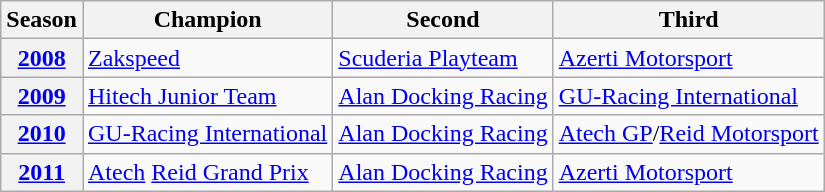<table class="wikitable" style="text-align;">
<tr>
<th>Season</th>
<th>Champion</th>
<th>Second</th>
<th>Third</th>
</tr>
<tr>
<th><a href='#'>2008</a></th>
<td> <a href='#'>Zakspeed</a></td>
<td> <a href='#'>Scuderia Playteam</a></td>
<td> <a href='#'>Azerti Motorsport</a></td>
</tr>
<tr>
<th><a href='#'>2009</a></th>
<td> <a href='#'>Hitech Junior Team</a></td>
<td> <a href='#'>Alan Docking Racing</a></td>
<td> <a href='#'>GU-Racing International</a></td>
</tr>
<tr>
<th><a href='#'>2010</a></th>
<td> <a href='#'>GU-Racing International</a></td>
<td> <a href='#'>Alan Docking Racing</a></td>
<td> <a href='#'>Atech GP</a>/<a href='#'>Reid Motorsport</a></td>
</tr>
<tr>
<th><a href='#'>2011</a></th>
<td> <a href='#'>Atech</a> <a href='#'>Reid Grand Prix</a></td>
<td> <a href='#'>Alan Docking Racing</a></td>
<td> <a href='#'>Azerti Motorsport</a></td>
</tr>
</table>
